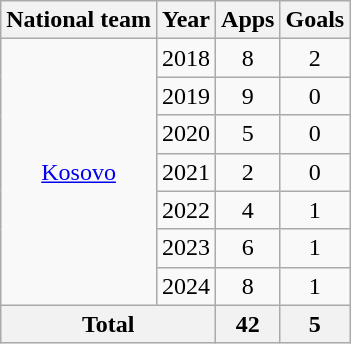<table class="wikitable" style="text-align:center">
<tr>
<th>National team</th>
<th>Year</th>
<th>Apps</th>
<th>Goals</th>
</tr>
<tr>
<td rowspan="7"><a href='#'>Kosovo</a></td>
<td>2018</td>
<td>8</td>
<td>2</td>
</tr>
<tr>
<td>2019</td>
<td>9</td>
<td>0</td>
</tr>
<tr>
<td>2020</td>
<td>5</td>
<td>0</td>
</tr>
<tr>
<td>2021</td>
<td>2</td>
<td>0</td>
</tr>
<tr>
<td>2022</td>
<td>4</td>
<td>1</td>
</tr>
<tr>
<td>2023</td>
<td>6</td>
<td>1</td>
</tr>
<tr>
<td>2024</td>
<td>8</td>
<td>1</td>
</tr>
<tr>
<th colspan="2">Total</th>
<th>42</th>
<th>5</th>
</tr>
</table>
